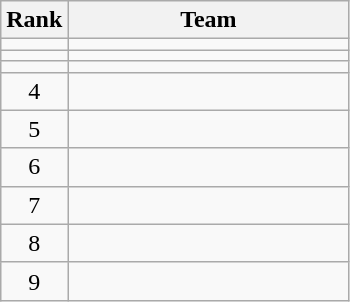<table class="wikitable" style="text-align:center;">
<tr>
<th>Rank</th>
<th width=180>Team</th>
</tr>
<tr>
<td></td>
<td align=left></td>
</tr>
<tr>
<td></td>
<td align=left></td>
</tr>
<tr>
<td></td>
<td align=left></td>
</tr>
<tr>
<td>4</td>
<td align=left></td>
</tr>
<tr>
<td>5</td>
<td align=left></td>
</tr>
<tr>
<td>6</td>
<td align=left></td>
</tr>
<tr>
<td>7</td>
<td align=left></td>
</tr>
<tr>
<td>8</td>
<td align=left></td>
</tr>
<tr>
<td>9</td>
<td align=left></td>
</tr>
</table>
